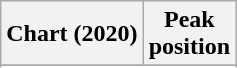<table class="wikitable sortable plainrowheaders" style="text-align:center">
<tr>
<th scope="col">Chart (2020)</th>
<th scope="col">Peak<br>position</th>
</tr>
<tr>
</tr>
<tr>
</tr>
</table>
